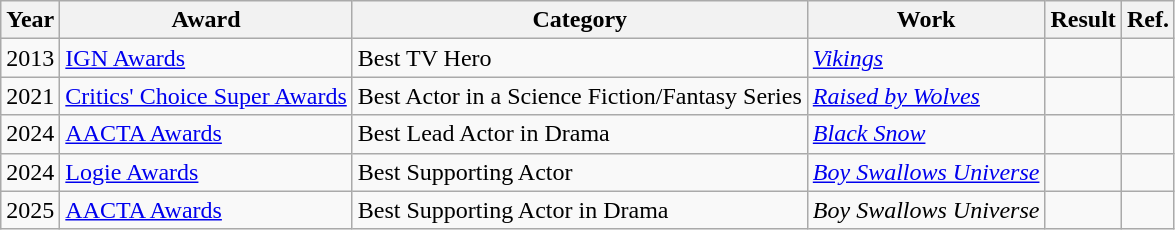<table class="wikitable sortable">
<tr>
<th>Year</th>
<th>Award</th>
<th>Category</th>
<th>Work</th>
<th>Result</th>
<th class="unsortable">Ref.</th>
</tr>
<tr>
<td>2013</td>
<td><a href='#'>IGN Awards</a></td>
<td>Best TV Hero</td>
<td><em><a href='#'>Vikings</a></em></td>
<td></td>
<td style="text-align:center;"></td>
</tr>
<tr>
<td>2021</td>
<td><a href='#'>Critics' Choice Super Awards</a></td>
<td>Best Actor in a Science Fiction/Fantasy Series</td>
<td><em><a href='#'>Raised by Wolves</a></em></td>
<td></td>
<td style="text-align:center;"></td>
</tr>
<tr>
<td>2024</td>
<td><a href='#'>AACTA Awards</a></td>
<td>Best Lead Actor in Drama</td>
<td><em><a href='#'>Black Snow</a></em></td>
<td></td>
<td style="text-align:center;"></td>
</tr>
<tr>
<td>2024</td>
<td><a href='#'>Logie Awards</a></td>
<td>Best Supporting Actor</td>
<td><em><a href='#'>Boy Swallows Universe</a></em></td>
<td></td>
<td></td>
</tr>
<tr>
<td>2025</td>
<td><a href='#'>AACTA Awards</a></td>
<td>Best Supporting Actor in Drama</td>
<td><em>Boy Swallows Universe</em></td>
<td></td>
<td style="text-align:center;"></td>
</tr>
</table>
